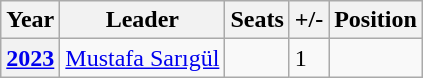<table class="wikitable">
<tr>
<th>Year</th>
<th>Leader</th>
<th>Seats</th>
<th>+/-</th>
<th>Position</th>
</tr>
<tr>
<th><a href='#'>2023</a></th>
<td><a href='#'>Mustafa Sarıgül</a></td>
<td></td>
<td> 1</td>
<td></td>
</tr>
</table>
